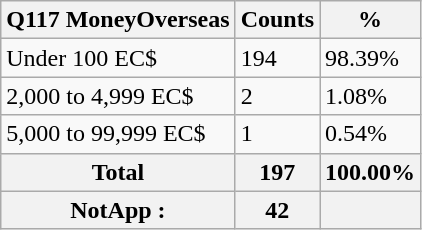<table class="wikitable sortable">
<tr>
<th>Q117 MoneyOverseas</th>
<th>Counts</th>
<th>%</th>
</tr>
<tr>
<td>Under 100 EC$</td>
<td>194</td>
<td>98.39%</td>
</tr>
<tr>
<td>2,000 to 4,999 EC$</td>
<td>2</td>
<td>1.08%</td>
</tr>
<tr>
<td>5,000 to 99,999 EC$</td>
<td>1</td>
<td>0.54%</td>
</tr>
<tr>
<th>Total</th>
<th>197</th>
<th>100.00%</th>
</tr>
<tr>
<th>NotApp :</th>
<th>42</th>
<th></th>
</tr>
</table>
